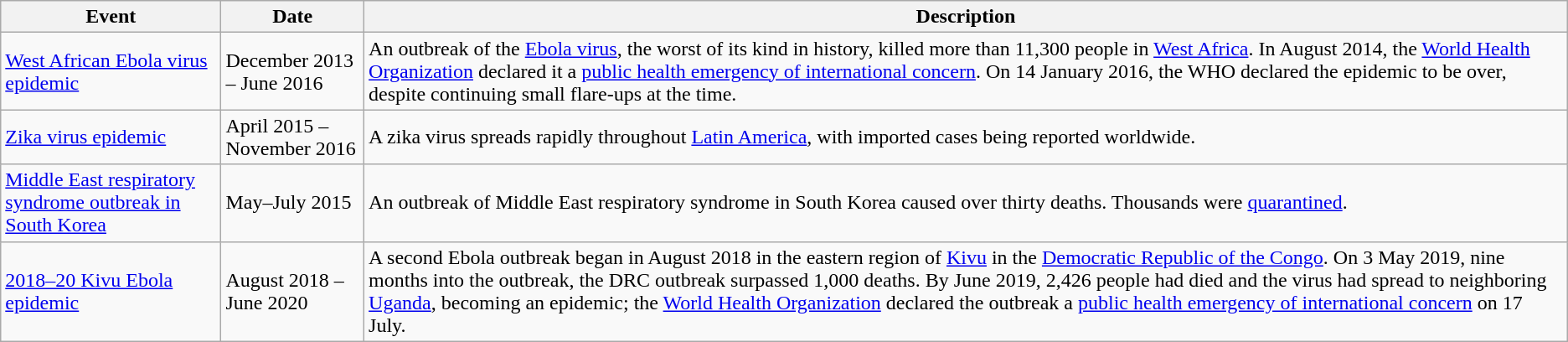<table class="wikitable sortable mw-collapsible">
<tr>
<th>Event</th>
<th>Date</th>
<th>Description</th>
</tr>
<tr>
<td><a href='#'>West African Ebola virus epidemic</a></td>
<td>December 2013 – June 2016</td>
<td>An outbreak of the <a href='#'>Ebola virus</a>, the worst of its kind in history, killed more than 11,300 people in <a href='#'>West Africa</a>. In August 2014, the <a href='#'>World Health Organization</a> declared it a <a href='#'>public health emergency of international concern</a>. On 14 January 2016, the WHO declared the epidemic to be over, despite continuing small flare-ups at the time.</td>
</tr>
<tr>
<td><a href='#'>Zika virus epidemic</a></td>
<td>April 2015 – November 2016</td>
<td>A zika virus spreads rapidly throughout <a href='#'>Latin America</a>, with imported cases being reported worldwide.</td>
</tr>
<tr>
<td><a href='#'>Middle East respiratory syndrome outbreak in South Korea</a></td>
<td>May–July 2015</td>
<td>An outbreak of Middle East respiratory syndrome in South Korea caused over thirty deaths. Thousands were <a href='#'>quarantined</a>.</td>
</tr>
<tr>
<td><a href='#'>2018–20 Kivu Ebola epidemic</a></td>
<td>August 2018 – June 2020</td>
<td>A second Ebola outbreak began in August 2018 in the eastern region of <a href='#'>Kivu</a> in the <a href='#'>Democratic Republic of the Congo</a>. On 3 May 2019, nine months into the outbreak, the DRC outbreak surpassed 1,000 deaths. By June 2019, 2,426 people had died and the virus had spread to neighboring <a href='#'>Uganda</a>, becoming an epidemic; the <a href='#'>World Health Organization</a> declared the outbreak a <a href='#'>public health emergency of international concern</a> on 17 July.</td>
</tr>
</table>
